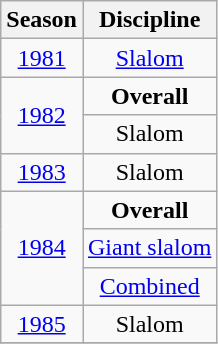<table class="wikitable">
<tr>
<th>Season</th>
<th>Discipline</th>
</tr>
<tr>
<td rowspan=1 align=center><a href='#'>1981</a></td>
<td align=center><a href='#'>Slalom</a></td>
</tr>
<tr>
<td rowspan=2 align=center><a href='#'>1982</a></td>
<td align=center><strong>Overall</strong></td>
</tr>
<tr>
<td align=center>Slalom</td>
</tr>
<tr>
<td rowspan=1 align=center><a href='#'>1983</a></td>
<td align=center>Slalom</td>
</tr>
<tr>
<td rowspan=3 align=center><a href='#'>1984</a></td>
<td align=center><strong>Overall</strong></td>
</tr>
<tr>
<td align=center><a href='#'>Giant slalom</a></td>
</tr>
<tr>
<td align=center><a href='#'>Combined</a></td>
</tr>
<tr>
<td rowspan=1 align=center><a href='#'>1985</a></td>
<td align=center>Slalom</td>
</tr>
<tr>
</tr>
</table>
